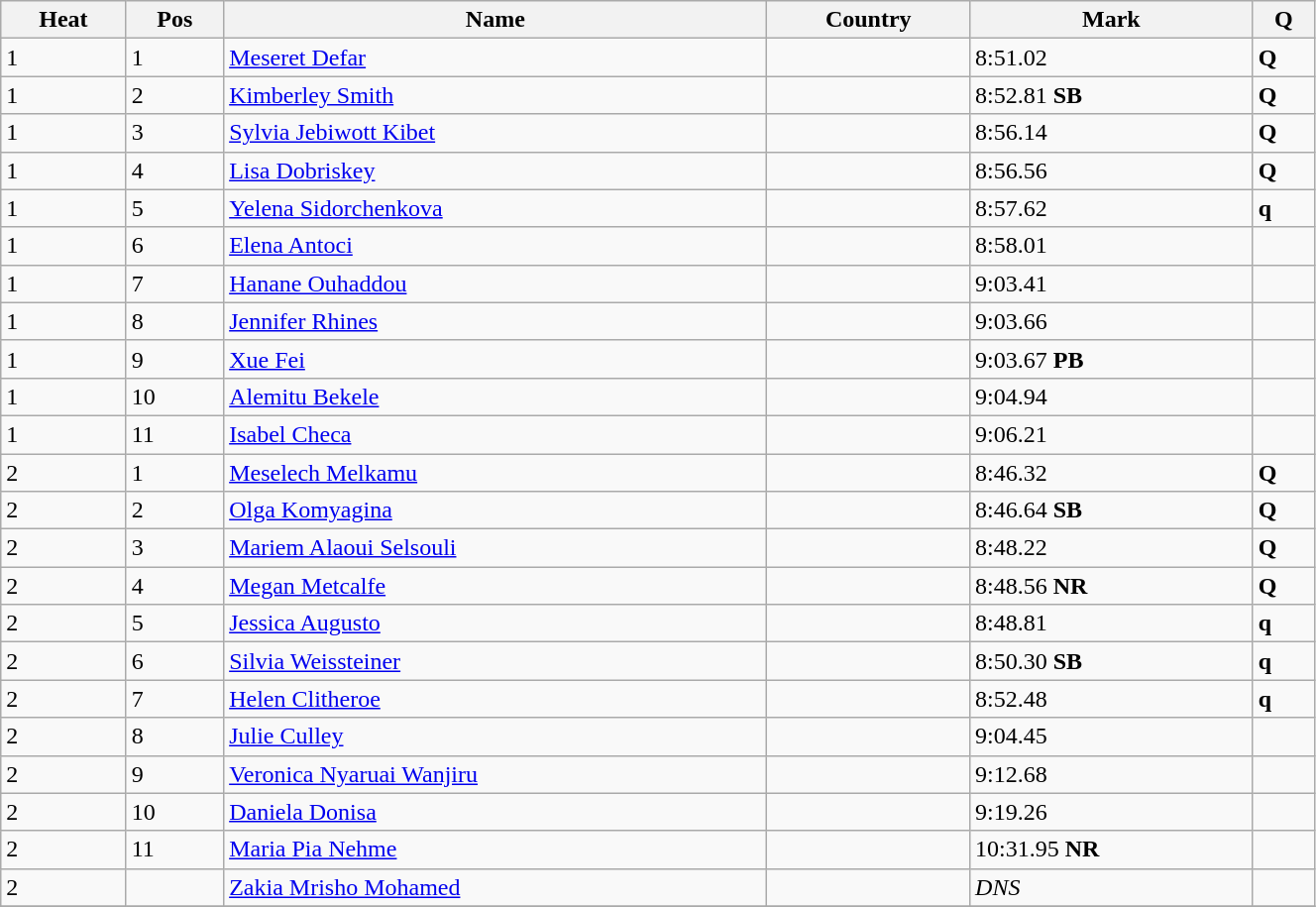<table class="wikitable sortable" width=70%>
<tr>
<th>Heat</th>
<th>Pos</th>
<th>Name</th>
<th>Country</th>
<th>Mark</th>
<th>Q</th>
</tr>
<tr>
<td>1</td>
<td>1</td>
<td><a href='#'>Meseret Defar</a></td>
<td></td>
<td>8:51.02</td>
<td><strong>Q</strong></td>
</tr>
<tr>
<td>1</td>
<td>2</td>
<td><a href='#'>Kimberley Smith</a></td>
<td></td>
<td>8:52.81 <strong>SB</strong></td>
<td><strong>Q</strong></td>
</tr>
<tr>
<td>1</td>
<td>3</td>
<td><a href='#'>Sylvia Jebiwott Kibet</a></td>
<td></td>
<td>8:56.14</td>
<td><strong>Q</strong></td>
</tr>
<tr>
<td>1</td>
<td>4</td>
<td><a href='#'>Lisa Dobriskey</a></td>
<td></td>
<td>8:56.56</td>
<td><strong>Q</strong></td>
</tr>
<tr>
<td>1</td>
<td>5</td>
<td><a href='#'>Yelena Sidorchenkova</a></td>
<td></td>
<td>8:57.62</td>
<td><strong>q</strong></td>
</tr>
<tr>
<td>1</td>
<td>6</td>
<td><a href='#'>Elena Antoci</a></td>
<td></td>
<td>8:58.01</td>
<td></td>
</tr>
<tr>
<td>1</td>
<td>7</td>
<td><a href='#'>Hanane Ouhaddou</a></td>
<td></td>
<td>9:03.41</td>
<td></td>
</tr>
<tr>
<td>1</td>
<td>8</td>
<td><a href='#'>Jennifer Rhines</a></td>
<td></td>
<td>9:03.66</td>
<td></td>
</tr>
<tr>
<td>1</td>
<td>9</td>
<td><a href='#'>Xue Fei</a></td>
<td></td>
<td>9:03.67 <strong>PB</strong></td>
<td></td>
</tr>
<tr>
<td>1</td>
<td>10</td>
<td><a href='#'>Alemitu Bekele</a></td>
<td></td>
<td>9:04.94</td>
<td></td>
</tr>
<tr>
<td>1</td>
<td>11</td>
<td><a href='#'>Isabel Checa</a></td>
<td></td>
<td>9:06.21</td>
<td></td>
</tr>
<tr>
<td>2</td>
<td>1</td>
<td><a href='#'>Meselech Melkamu</a></td>
<td></td>
<td>8:46.32</td>
<td><strong>Q</strong></td>
</tr>
<tr>
<td>2</td>
<td>2</td>
<td><a href='#'>Olga Komyagina</a></td>
<td></td>
<td>8:46.64 <strong>SB</strong></td>
<td><strong>Q</strong></td>
</tr>
<tr>
<td>2</td>
<td>3</td>
<td><a href='#'>Mariem Alaoui Selsouli</a></td>
<td></td>
<td>8:48.22</td>
<td><strong>Q</strong></td>
</tr>
<tr>
<td>2</td>
<td>4</td>
<td><a href='#'>Megan Metcalfe</a></td>
<td></td>
<td>8:48.56 <strong>NR</strong></td>
<td><strong>Q</strong></td>
</tr>
<tr>
<td>2</td>
<td>5</td>
<td><a href='#'>Jessica Augusto</a></td>
<td></td>
<td>8:48.81</td>
<td><strong>q</strong></td>
</tr>
<tr>
<td>2</td>
<td>6</td>
<td><a href='#'>Silvia Weissteiner</a></td>
<td></td>
<td>8:50.30 <strong>SB</strong></td>
<td><strong>q</strong></td>
</tr>
<tr>
<td>2</td>
<td>7</td>
<td><a href='#'>Helen Clitheroe</a></td>
<td></td>
<td>8:52.48</td>
<td><strong>q</strong></td>
</tr>
<tr>
<td>2</td>
<td>8</td>
<td><a href='#'>Julie Culley</a></td>
<td></td>
<td>9:04.45</td>
<td></td>
</tr>
<tr>
<td>2</td>
<td>9</td>
<td><a href='#'>Veronica Nyaruai Wanjiru</a></td>
<td></td>
<td>9:12.68</td>
<td></td>
</tr>
<tr>
<td>2</td>
<td>10</td>
<td><a href='#'>Daniela Donisa</a></td>
<td></td>
<td>9:19.26</td>
<td></td>
</tr>
<tr>
<td>2</td>
<td>11</td>
<td><a href='#'>Maria Pia Nehme</a></td>
<td></td>
<td>10:31.95 <strong>NR</strong></td>
<td></td>
</tr>
<tr>
<td>2</td>
<td></td>
<td><a href='#'>Zakia Mrisho Mohamed</a></td>
<td></td>
<td><em>DNS</em></td>
<td></td>
</tr>
<tr>
</tr>
</table>
